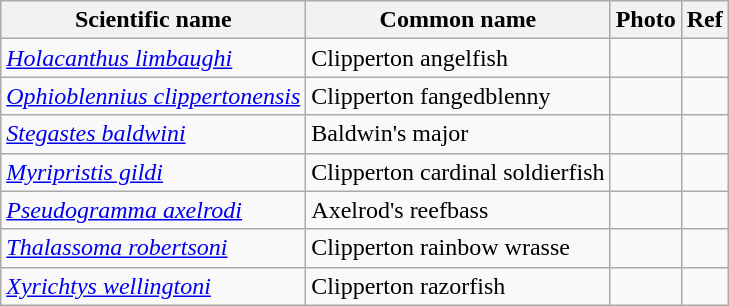<table class="wikitable">
<tr>
<th>Scientific name</th>
<th>Common name</th>
<th>Photo</th>
<th>Ref</th>
</tr>
<tr>
<td><em><a href='#'>Holacanthus limbaughi</a></em></td>
<td>Clipperton angelfish</td>
<td></td>
<td></td>
</tr>
<tr>
<td><em><a href='#'>Ophioblennius clippertonensis</a></em></td>
<td>Clipperton fangedblenny</td>
<td></td>
<td></td>
</tr>
<tr>
<td><em><a href='#'>Stegastes baldwini</a></em></td>
<td>Baldwin's major</td>
<td></td>
<td></td>
</tr>
<tr>
<td><em><a href='#'>Myripristis gildi</a></em></td>
<td>Clipperton cardinal soldierfish</td>
<td></td>
<td></td>
</tr>
<tr>
<td><em><a href='#'>Pseudogramma axelrodi</a></em></td>
<td>Axelrod's reefbass</td>
<td></td>
<td></td>
</tr>
<tr>
<td><em><a href='#'>Thalassoma robertsoni</a></em></td>
<td>Clipperton rainbow wrasse</td>
<td></td>
<td></td>
</tr>
<tr>
<td><em><a href='#'>Xyrichtys wellingtoni</a></em></td>
<td>Clipperton razorfish</td>
<td></td>
<td></td>
</tr>
</table>
